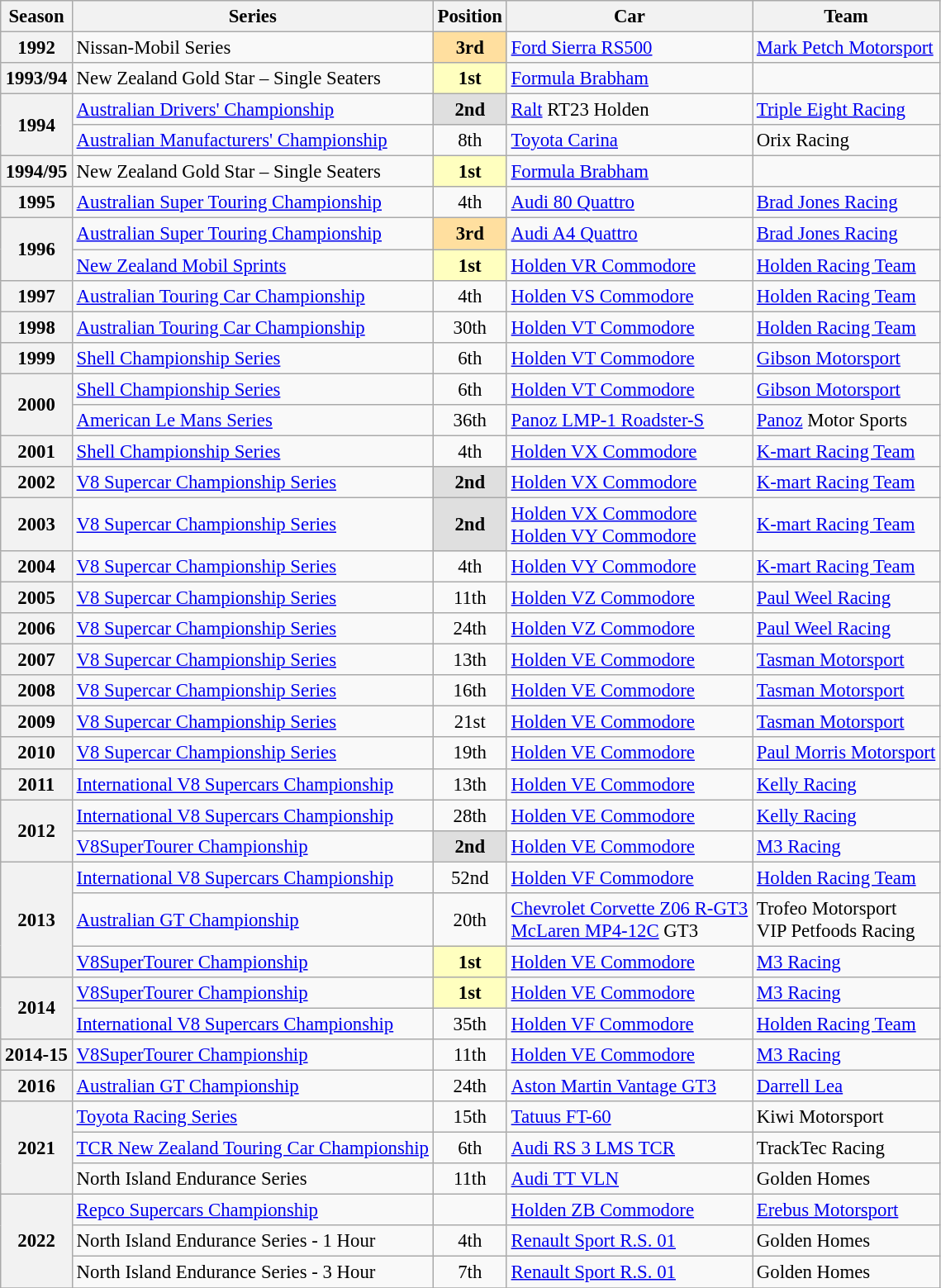<table class="wikitable" style="font-size: 95%;">
<tr>
<th>Season</th>
<th>Series</th>
<th>Position</th>
<th>Car</th>
<th>Team</th>
</tr>
<tr>
<th>1992</th>
<td>Nissan-Mobil Series</td>
<td align="center" style="background:#ffdf9f;"><strong>3rd</strong></td>
<td><a href='#'>Ford Sierra RS500</a></td>
<td><a href='#'>Mark Petch Motorsport</a></td>
</tr>
<tr>
<th rowspan=1>1993/94</th>
<td>New Zealand Gold Star – Single Seaters</td>
<td align="center" style="background:#ffffbf;"><strong>1st</strong></td>
<td><a href='#'>Formula Brabham</a></td>
<td></td>
</tr>
<tr>
<th rowspan=2>1994</th>
<td><a href='#'>Australian Drivers' Championship</a></td>
<td align="center" style="background:#dfdfdf;"><strong>2nd</strong></td>
<td><a href='#'>Ralt</a> RT23 Holden</td>
<td><a href='#'>Triple Eight Racing</a></td>
</tr>
<tr>
<td><a href='#'>Australian Manufacturers' Championship</a></td>
<td align="center">8th</td>
<td><a href='#'>Toyota Carina</a></td>
<td>Orix Racing</td>
</tr>
<tr>
<th rowspan=1>1994/95</th>
<td>New Zealand Gold Star – Single Seaters</td>
<td align="center" style="background:#ffffbf;"><strong>1st</strong></td>
<td><a href='#'>Formula Brabham</a></td>
<td></td>
</tr>
<tr>
<th>1995</th>
<td><a href='#'>Australian Super Touring Championship</a></td>
<td align="center">4th</td>
<td><a href='#'>Audi 80 Quattro</a></td>
<td><a href='#'>Brad Jones Racing</a></td>
</tr>
<tr>
<th rowspan=2>1996</th>
<td><a href='#'>Australian Super Touring Championship</a></td>
<td align="center" style="background:#ffdf9f;"><strong>3rd</strong></td>
<td><a href='#'>Audi A4 Quattro</a></td>
<td><a href='#'>Brad Jones Racing</a></td>
</tr>
<tr>
<td><a href='#'>New Zealand Mobil Sprints</a></td>
<td align="center" style="background:#ffffbf;"><strong>1st</strong></td>
<td><a href='#'>Holden VR Commodore</a></td>
<td><a href='#'>Holden Racing Team</a></td>
</tr>
<tr>
<th>1997</th>
<td><a href='#'>Australian Touring Car Championship</a></td>
<td align="center">4th</td>
<td><a href='#'>Holden VS Commodore</a></td>
<td><a href='#'>Holden Racing Team</a></td>
</tr>
<tr>
<th>1998</th>
<td><a href='#'>Australian Touring Car Championship</a></td>
<td align="center">30th</td>
<td><a href='#'>Holden VT Commodore</a></td>
<td><a href='#'>Holden Racing Team</a></td>
</tr>
<tr>
<th>1999</th>
<td><a href='#'>Shell Championship Series</a></td>
<td align="center">6th</td>
<td><a href='#'>Holden VT Commodore</a></td>
<td><a href='#'>Gibson Motorsport</a></td>
</tr>
<tr>
<th rowspan=2>2000</th>
<td><a href='#'>Shell Championship Series</a></td>
<td align="center">6th</td>
<td><a href='#'>Holden VT Commodore</a></td>
<td><a href='#'>Gibson Motorsport</a></td>
</tr>
<tr>
<td><a href='#'>American Le Mans Series</a></td>
<td align="center">36th</td>
<td><a href='#'>Panoz LMP-1 Roadster-S</a></td>
<td><a href='#'>Panoz</a> Motor Sports</td>
</tr>
<tr>
<th>2001</th>
<td><a href='#'>Shell Championship Series</a></td>
<td align="center">4th</td>
<td><a href='#'>Holden VX Commodore</a></td>
<td><a href='#'>K-mart Racing Team</a></td>
</tr>
<tr>
<th>2002</th>
<td><a href='#'>V8 Supercar Championship Series</a></td>
<td align="center" style="background:#dfdfdf;"><strong>2nd</strong></td>
<td><a href='#'>Holden VX Commodore</a></td>
<td><a href='#'>K-mart Racing Team</a></td>
</tr>
<tr>
<th>2003</th>
<td><a href='#'>V8 Supercar Championship Series</a></td>
<td align="center" style="background:#dfdfdf;"><strong>2nd</strong></td>
<td><a href='#'>Holden VX Commodore</a><br><a href='#'>Holden VY Commodore</a></td>
<td><a href='#'>K-mart Racing Team</a></td>
</tr>
<tr>
<th>2004</th>
<td><a href='#'>V8 Supercar Championship Series</a></td>
<td align="center">4th</td>
<td><a href='#'>Holden VY Commodore</a></td>
<td><a href='#'>K-mart Racing Team</a></td>
</tr>
<tr>
<th>2005</th>
<td><a href='#'>V8 Supercar Championship Series</a></td>
<td align="center">11th</td>
<td><a href='#'>Holden VZ Commodore</a></td>
<td><a href='#'>Paul Weel Racing</a></td>
</tr>
<tr>
<th>2006</th>
<td><a href='#'>V8 Supercar Championship Series</a></td>
<td align="center">24th</td>
<td><a href='#'>Holden VZ Commodore</a></td>
<td><a href='#'>Paul Weel Racing</a></td>
</tr>
<tr>
<th>2007</th>
<td><a href='#'>V8 Supercar Championship Series</a></td>
<td align="center">13th</td>
<td><a href='#'>Holden VE Commodore</a></td>
<td><a href='#'>Tasman Motorsport</a></td>
</tr>
<tr>
<th>2008</th>
<td><a href='#'>V8 Supercar Championship Series</a></td>
<td align="center">16th</td>
<td><a href='#'>Holden VE Commodore</a></td>
<td><a href='#'>Tasman Motorsport</a></td>
</tr>
<tr>
<th>2009</th>
<td><a href='#'>V8 Supercar Championship Series</a></td>
<td align="center">21st</td>
<td><a href='#'>Holden VE Commodore</a></td>
<td><a href='#'>Tasman Motorsport</a></td>
</tr>
<tr>
<th>2010</th>
<td><a href='#'>V8 Supercar Championship Series</a></td>
<td align="center">19th</td>
<td><a href='#'>Holden VE Commodore</a></td>
<td><a href='#'>Paul Morris Motorsport</a></td>
</tr>
<tr>
<th>2011</th>
<td><a href='#'>International V8 Supercars Championship</a></td>
<td align="center">13th</td>
<td><a href='#'>Holden VE Commodore</a></td>
<td><a href='#'>Kelly Racing</a></td>
</tr>
<tr>
<th rowspan=2>2012</th>
<td><a href='#'>International V8 Supercars Championship</a></td>
<td align="center">28th</td>
<td><a href='#'>Holden VE Commodore</a></td>
<td><a href='#'>Kelly Racing</a></td>
</tr>
<tr>
<td><a href='#'>V8SuperTourer Championship</a></td>
<td align="center" style="background:#dfdfdf;"><strong>2nd</strong></td>
<td><a href='#'>Holden VE Commodore</a></td>
<td><a href='#'>M3 Racing</a></td>
</tr>
<tr>
<th rowspan=3>2013</th>
<td><a href='#'>International V8 Supercars Championship</a></td>
<td align="center">52nd</td>
<td><a href='#'>Holden VF Commodore</a></td>
<td><a href='#'>Holden Racing Team</a></td>
</tr>
<tr>
<td><a href='#'>Australian GT Championship</a></td>
<td align="center">20th</td>
<td><a href='#'>Chevrolet Corvette Z06 R-GT3</a><br><a href='#'>McLaren MP4-12C</a> GT3</td>
<td>Trofeo Motorsport<br>VIP Petfoods Racing</td>
</tr>
<tr>
<td><a href='#'>V8SuperTourer Championship</a></td>
<td align="center" style="background:#ffffbf;"><strong>1st</strong></td>
<td><a href='#'>Holden VE Commodore</a></td>
<td><a href='#'>M3 Racing</a></td>
</tr>
<tr>
<th rowspan=2>2014</th>
<td><a href='#'>V8SuperTourer Championship</a></td>
<td align="center" style="background:#ffffbf;"><strong>1st</strong></td>
<td><a href='#'>Holden VE Commodore</a></td>
<td><a href='#'>M3 Racing</a></td>
</tr>
<tr>
<td><a href='#'>International V8 Supercars Championship</a></td>
<td align="center">35th</td>
<td><a href='#'>Holden VF Commodore</a></td>
<td><a href='#'>Holden Racing Team</a></td>
</tr>
<tr>
<th>2014-15</th>
<td><a href='#'>V8SuperTourer Championship</a></td>
<td align="center">11th</td>
<td><a href='#'>Holden VE Commodore</a></td>
<td><a href='#'>M3 Racing</a></td>
</tr>
<tr>
<th>2016</th>
<td><a href='#'>Australian GT Championship</a></td>
<td align="center">24th</td>
<td><a href='#'>Aston Martin Vantage GT3</a></td>
<td><a href='#'>Darrell Lea</a></td>
</tr>
<tr>
<th rowspan=3>2021</th>
<td><a href='#'>Toyota Racing Series</a></td>
<td align="center">15th</td>
<td><a href='#'>Tatuus FT-60</a></td>
<td>Kiwi Motorsport</td>
</tr>
<tr>
<td><a href='#'>TCR New Zealand Touring Car Championship</a></td>
<td align="center">6th</td>
<td><a href='#'>Audi RS 3 LMS TCR</a></td>
<td>TrackTec Racing</td>
</tr>
<tr>
<td>North Island Endurance Series</td>
<td align="center">11th</td>
<td><a href='#'>Audi TT VLN</a></td>
<td>Golden Homes</td>
</tr>
<tr>
<th rowspan=3>2022</th>
<td><a href='#'>Repco Supercars Championship</a></td>
<td align="center"></td>
<td><a href='#'>Holden ZB Commodore</a></td>
<td><a href='#'>Erebus Motorsport</a></td>
</tr>
<tr>
<td>North Island Endurance Series - 1 Hour</td>
<td align="center">4th</td>
<td><a href='#'>Renault Sport R.S. 01</a></td>
<td>Golden Homes</td>
</tr>
<tr>
<td>North Island Endurance Series - 3 Hour</td>
<td align="center">7th</td>
<td><a href='#'>Renault Sport R.S. 01</a></td>
<td>Golden Homes</td>
</tr>
<tr>
</tr>
</table>
